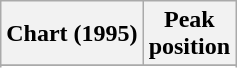<table class="wikitable sortable">
<tr>
<th align="left">Chart (1995)</th>
<th align="center">Peak<br>position</th>
</tr>
<tr>
</tr>
<tr>
</tr>
</table>
